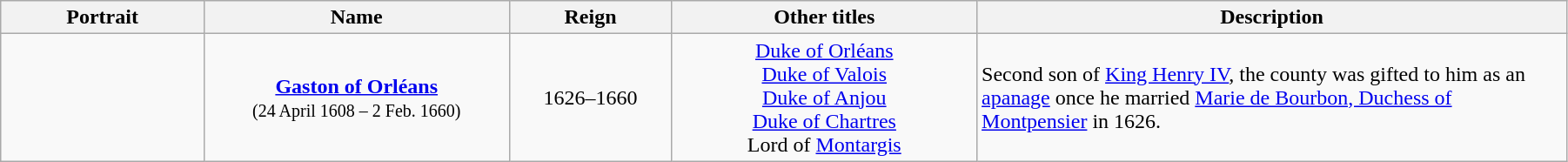<table width=95% class="wikitable">
<tr>
<th width=10%>Portrait</th>
<th width=15%>Name</th>
<th width=8%>Reign</th>
<th width=15%>Other titles</th>
<th width=29%>Description</th>
</tr>
<tr>
<td align="center"></td>
<td align="center"><strong><a href='#'>Gaston of Orléans</a></strong><br><small>(24 April 1608 – 2 Feb. 1660)</small></td>
<td align="center">1626–1660</td>
<td align="center"><a href='#'>Duke of Orléans</a><br><a href='#'>Duke of Valois</a><br><a href='#'>Duke of Anjou</a><br><a href='#'>Duke of Chartres</a><br>Lord of <a href='#'>Montargis</a></td>
<td>Second son of <a href='#'>King Henry IV</a>, the county was gifted to him as an <a href='#'>apanage</a> once he married <a href='#'>Marie de Bourbon, Duchess of Montpensier</a> in 1626.</td>
</tr>
</table>
